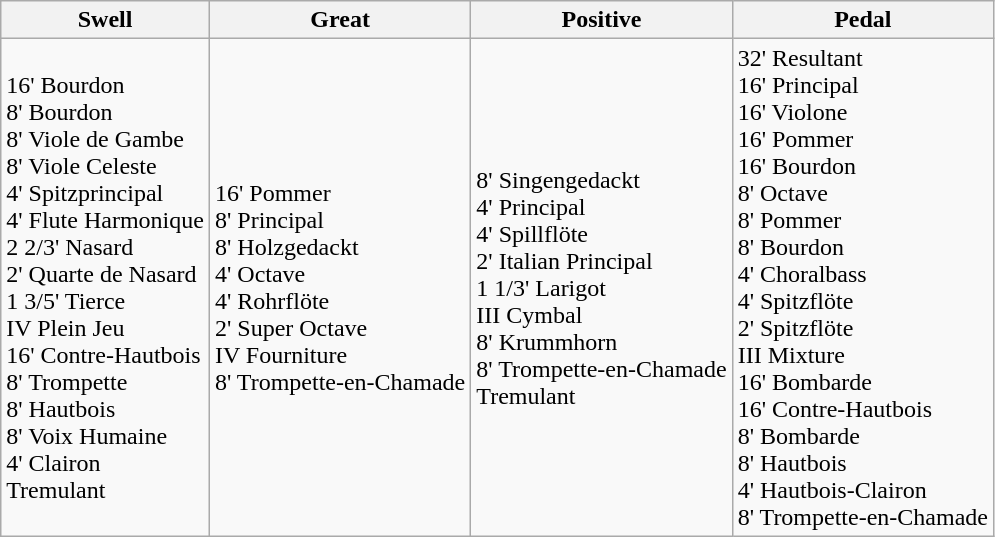<table class="wikitable mw-collapsible mw-collapsed">
<tr>
<th>Swell</th>
<th>Great</th>
<th>Positive</th>
<th>Pedal</th>
</tr>
<tr>
<td>16' Bourdon<br>8' Bourdon<br>8' Viole de Gambe<br>8' Viole Celeste<br>4' Spitzprincipal<br>4' Flute Harmonique<br>2 2/3' Nasard<br>2' Quarte de Nasard<br>1 3/5' Tierce<br>IV Plein Jeu<br>16' Contre-Hautbois<br>8' Trompette<br>8' Hautbois<br>8' Voix Humaine<br>4' Clairon<br>Tremulant</td>
<td>16' Pommer<br>8' Principal<br>8' Holzgedackt<br>4' Octave<br>4' Rohrflöte<br>2' Super Octave<br>IV Fourniture<br>8' Trompette-en-Chamade</td>
<td>8' Singengedackt<br>4' Principal<br>4' Spillflöte<br>2' Italian Principal<br>1 1/3' Larigot<br>III Cymbal<br>8' Krummhorn<br>8' Trompette-en-Chamade<br>Tremulant</td>
<td>32' Resultant<br>16' Principal<br>16' Violone<br>16' Pommer<br>16' Bourdon<br>8' Octave<br>8' Pommer<br>8' Bourdon<br>4' Choralbass<br>4' Spitzflöte<br>2' Spitzflöte<br>III Mixture<br>16' Bombarde<br>16' Contre-Hautbois<br>8' Bombarde<br>8' Hautbois<br>4' Hautbois-Clairon<br>8' Trompette-en-Chamade</td>
</tr>
</table>
